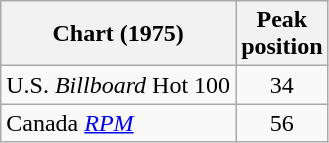<table class="wikitable">
<tr>
<th>Chart (1975)</th>
<th>Peak<br>position</th>
</tr>
<tr>
<td align="left">U.S. <em>Billboard</em> Hot 100</td>
<td align="center">34</td>
</tr>
<tr>
<td align="left">Canada <em><a href='#'>RPM</a></em></td>
<td align="center">56</td>
</tr>
</table>
